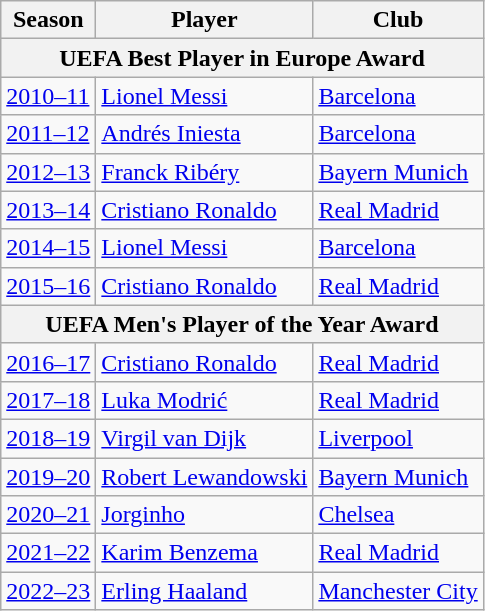<table class="wikitable">
<tr>
<th>Season</th>
<th>Player</th>
<th>Club</th>
</tr>
<tr>
<th colspan=3>UEFA Best Player in Europe Award</th>
</tr>
<tr>
<td><a href='#'>2010–11</a></td>
<td> <a href='#'>Lionel Messi</a></td>
<td> <a href='#'>Barcelona</a></td>
</tr>
<tr>
<td><a href='#'>2011–12</a></td>
<td> <a href='#'>Andrés Iniesta</a></td>
<td> <a href='#'>Barcelona</a></td>
</tr>
<tr>
<td><a href='#'>2012–13</a></td>
<td> <a href='#'>Franck Ribéry</a></td>
<td> <a href='#'>Bayern Munich</a></td>
</tr>
<tr>
<td><a href='#'>2013–14</a></td>
<td> <a href='#'>Cristiano Ronaldo</a></td>
<td> <a href='#'>Real Madrid</a></td>
</tr>
<tr>
<td><a href='#'>2014–15</a></td>
<td> <a href='#'>Lionel Messi</a></td>
<td> <a href='#'>Barcelona</a></td>
</tr>
<tr>
<td><a href='#'>2015–16</a></td>
<td> <a href='#'>Cristiano Ronaldo</a></td>
<td> <a href='#'>Real Madrid</a></td>
</tr>
<tr>
<th colspan=3>UEFA Men's Player of the Year Award</th>
</tr>
<tr>
<td><a href='#'>2016–17</a></td>
<td> <a href='#'>Cristiano Ronaldo</a></td>
<td> <a href='#'>Real Madrid</a></td>
</tr>
<tr>
<td><a href='#'>2017–18</a></td>
<td> <a href='#'>Luka Modrić</a></td>
<td> <a href='#'>Real Madrid</a></td>
</tr>
<tr>
<td><a href='#'>2018–19</a></td>
<td> <a href='#'>Virgil van Dijk</a></td>
<td> <a href='#'>Liverpool</a></td>
</tr>
<tr>
<td><a href='#'>2019–20</a></td>
<td> <a href='#'>Robert Lewandowski</a></td>
<td> <a href='#'>Bayern Munich</a></td>
</tr>
<tr>
<td><a href='#'>2020–21</a></td>
<td> <a href='#'>Jorginho</a></td>
<td> <a href='#'>Chelsea</a></td>
</tr>
<tr>
<td><a href='#'>2021–22</a></td>
<td> <a href='#'>Karim Benzema</a></td>
<td> <a href='#'>Real Madrid</a></td>
</tr>
<tr>
<td><a href='#'>2022–23</a></td>
<td> <a href='#'>Erling Haaland</a></td>
<td> <a href='#'>Manchester City</a></td>
</tr>
</table>
